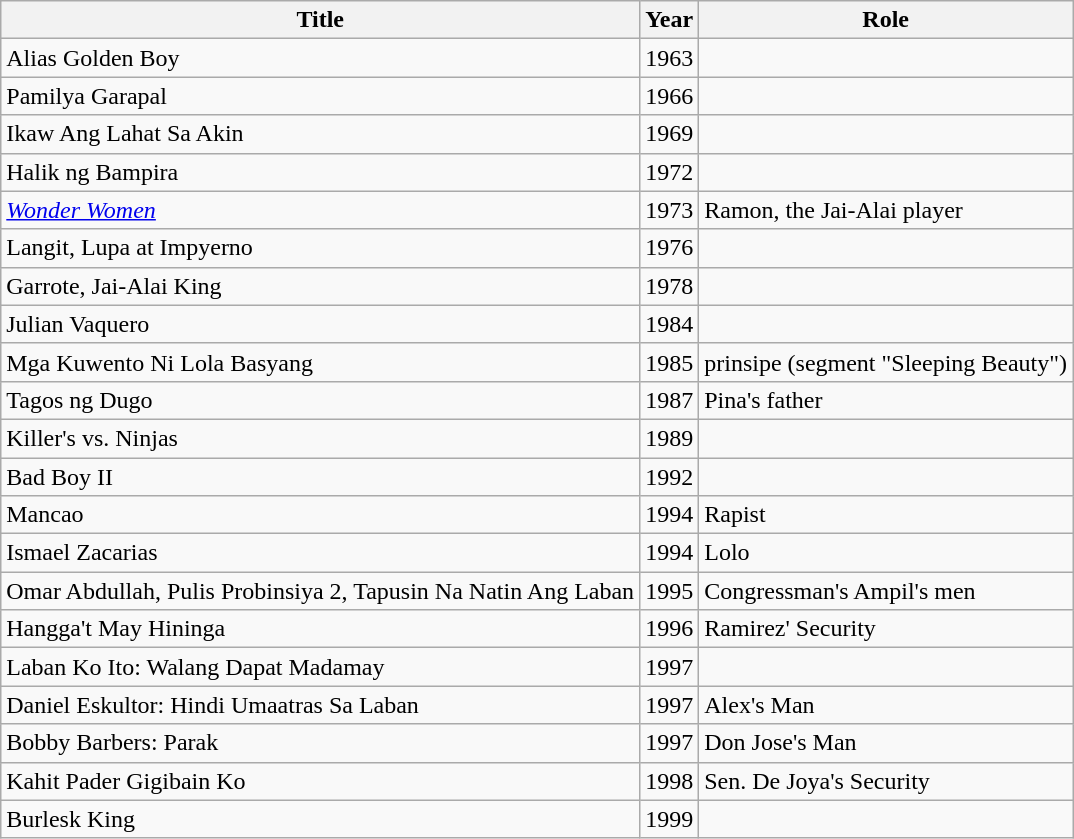<table class="wikitable">
<tr>
<th>Title</th>
<th>Year</th>
<th>Role</th>
</tr>
<tr>
<td>Alias Golden Boy</td>
<td>1963</td>
<td></td>
</tr>
<tr>
<td>Pamilya Garapal</td>
<td>1966</td>
<td></td>
</tr>
<tr>
<td>Ikaw Ang Lahat Sa Akin</td>
<td>1969</td>
<td></td>
</tr>
<tr>
<td>Halik ng Bampira</td>
<td>1972</td>
<td></td>
</tr>
<tr>
<td><em><a href='#'>Wonder Women</a></em></td>
<td>1973</td>
<td>Ramon, the Jai-Alai player</td>
</tr>
<tr>
<td>Langit, Lupa at Impyerno</td>
<td>1976</td>
<td></td>
</tr>
<tr>
<td>Garrote, Jai-Alai King</td>
<td>1978</td>
<td></td>
</tr>
<tr>
<td>Julian Vaquero</td>
<td>1984</td>
<td></td>
</tr>
<tr>
<td>Mga Kuwento Ni Lola Basyang</td>
<td>1985</td>
<td>prinsipe (segment "Sleeping Beauty")</td>
</tr>
<tr>
<td>Tagos ng Dugo</td>
<td>1987</td>
<td>Pina's father</td>
</tr>
<tr>
<td>Killer's vs. Ninjas</td>
<td>1989</td>
<td></td>
</tr>
<tr>
<td>Bad Boy II</td>
<td>1992</td>
<td></td>
</tr>
<tr>
<td>Mancao</td>
<td>1994</td>
<td>Rapist</td>
</tr>
<tr>
<td>Ismael Zacarias</td>
<td>1994</td>
<td>Lolo</td>
</tr>
<tr>
<td>Omar Abdullah, Pulis Probinsiya 2, Tapusin Na Natin Ang Laban</td>
<td>1995</td>
<td>Congressman's Ampil's men</td>
</tr>
<tr>
<td>Hangga't May Hininga</td>
<td>1996</td>
<td>Ramirez' Security</td>
</tr>
<tr>
<td>Laban Ko Ito: Walang Dapat Madamay</td>
<td>1997</td>
<td></td>
</tr>
<tr>
<td>Daniel Eskultor: Hindi Umaatras Sa Laban</td>
<td>1997</td>
<td>Alex's Man</td>
</tr>
<tr>
<td>Bobby Barbers: Parak</td>
<td>1997</td>
<td>Don Jose's Man</td>
</tr>
<tr>
<td>Kahit Pader Gigibain Ko</td>
<td>1998</td>
<td>Sen. De Joya's Security</td>
</tr>
<tr>
<td>Burlesk King</td>
<td>1999</td>
<td></td>
</tr>
</table>
